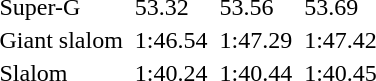<table>
<tr>
<td>Super-G</td>
<td></td>
<td>53.32</td>
<td></td>
<td>53.56</td>
<td></td>
<td>53.69</td>
</tr>
<tr>
<td>Giant slalom</td>
<td></td>
<td>1:46.54</td>
<td></td>
<td>1:47.29</td>
<td></td>
<td>1:47.42</td>
</tr>
<tr>
<td>Slalom</td>
<td></td>
<td>1:40.24</td>
<td></td>
<td>1:40.44</td>
<td></td>
<td>1:40.45</td>
</tr>
</table>
